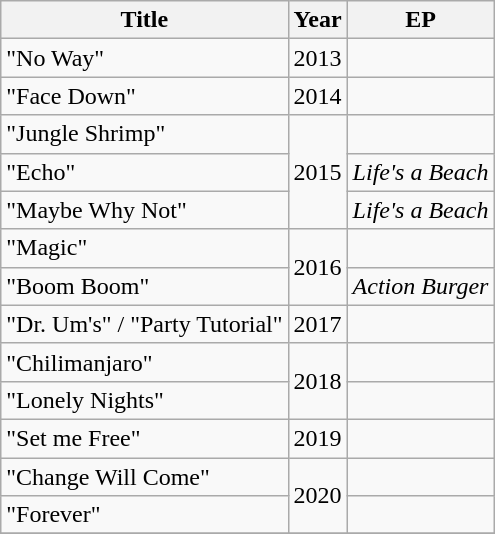<table class="wikitable" style="text-align:center;">
<tr>
<th scope="col">Title</th>
<th scope="col">Year</th>
<th scope="col">EP</th>
</tr>
<tr>
<td align="left">"No Way"</td>
<td>2013</td>
<td></td>
</tr>
<tr>
<td align="left">"Face Down"</td>
<td>2014</td>
<td></td>
</tr>
<tr>
<td align="left">"Jungle Shrimp"</td>
<td rowspan="3">2015</td>
<td></td>
</tr>
<tr>
<td align="left">"Echo"</td>
<td><em>Life's a Beach</em></td>
</tr>
<tr>
<td align="left">"Maybe Why Not" <br> </td>
<td><em>Life's a Beach</em></td>
</tr>
<tr>
<td align="left">"Magic"</td>
<td rowspan="2">2016</td>
<td></td>
</tr>
<tr>
<td align="left">"Boom Boom"</td>
<td><em>Action Burger</em></td>
</tr>
<tr>
<td align="left">"Dr. Um's" / "Party Tutorial"</td>
<td>2017</td>
<td></td>
</tr>
<tr>
<td align="left">"Chilimanjaro" <br> </td>
<td rowspan="2">2018</td>
<td></td>
</tr>
<tr>
<td align="left">"Lonely Nights" <br> </td>
<td></td>
</tr>
<tr>
<td align="left">"Set me Free"</td>
<td>2019</td>
<td></td>
</tr>
<tr>
<td align="left">"Change Will Come"</td>
<td rowspan="2">2020</td>
<td></td>
</tr>
<tr>
<td align="left">"Forever" <br> </td>
<td></td>
</tr>
<tr>
</tr>
</table>
